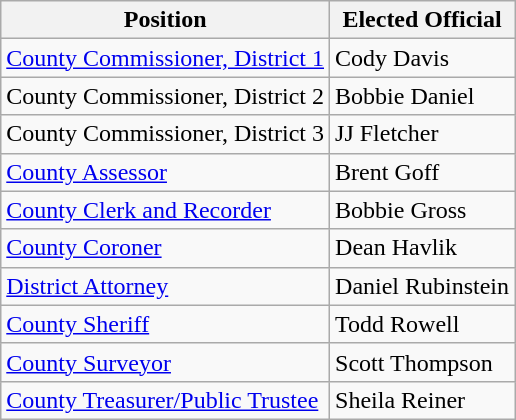<table class="wikitable sortable">
<tr>
<th>Position</th>
<th>Elected Official</th>
</tr>
<tr>
<td><a href='#'>County Commissioner, District 1</a></td>
<td>Cody Davis</td>
</tr>
<tr>
<td>County Commissioner, District 2</td>
<td>Bobbie Daniel</td>
</tr>
<tr>
<td>County Commissioner, District 3</td>
<td>JJ Fletcher</td>
</tr>
<tr>
<td><a href='#'>County Assessor</a></td>
<td>Brent Goff</td>
</tr>
<tr>
<td><a href='#'>County Clerk and Recorder</a></td>
<td>Bobbie Gross</td>
</tr>
<tr>
<td><a href='#'>County Coroner</a></td>
<td>Dean Havlik</td>
</tr>
<tr>
<td><a href='#'>District Attorney</a></td>
<td>Daniel Rubinstein</td>
</tr>
<tr>
<td><a href='#'>County Sheriff</a></td>
<td>Todd Rowell</td>
</tr>
<tr>
<td><a href='#'>County Surveyor</a></td>
<td>Scott Thompson</td>
</tr>
<tr>
<td><a href='#'>County Treasurer/Public Trustee</a></td>
<td>Sheila Reiner</td>
</tr>
</table>
